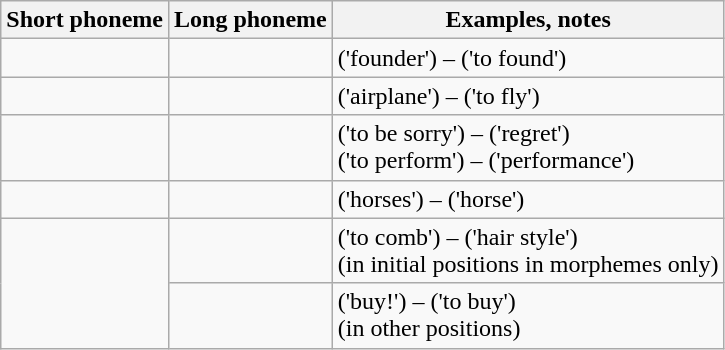<table class="wikitable">
<tr>
<th>Short phoneme</th>
<th>Long phoneme</th>
<th>Examples, notes</th>
</tr>
<tr>
<td style="text-align: center;"></td>
<td style="text-align: center;"></td>
<td> ('founder') –  ('to found')</td>
</tr>
<tr>
<td style="text-align: center;"></td>
<td style="text-align: center;"></td>
<td> ('airplane') –  ('to fly')</td>
</tr>
<tr>
<td style="text-align: center;"></td>
<td style="text-align: center;"></td>
<td> ('to be sorry') –  ('regret')<br> ('to perform') –  ('performance')</td>
</tr>
<tr>
<td style="text-align: center;"></td>
<td style="text-align: center;"></td>
<td> ('horses') –  ('horse')</td>
</tr>
<tr>
<td style="text-align: center;" rowspan="2"></td>
<td style="text-align: center;"></td>
<td> ('to comb') –  ('hair style') <br>(in initial positions in morphemes only)</td>
</tr>
<tr>
<td style="text-align: center;"></td>
<td> ('buy!') –  ('to buy')<br> (in other positions)</td>
</tr>
</table>
